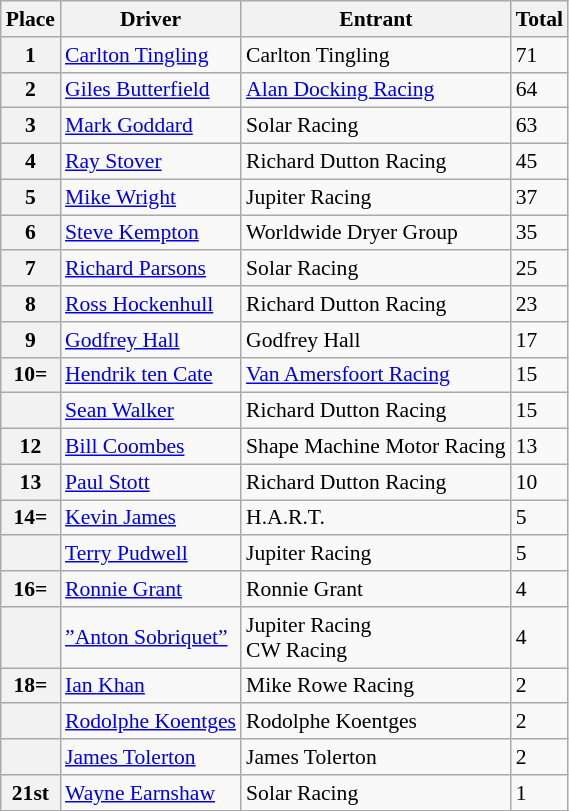<table class="wikitable" style="font-size: 90%;">
<tr>
<th>Place</th>
<th>Driver</th>
<th>Entrant</th>
<th>Total</th>
</tr>
<tr>
<th>1</th>
<td> <a href='#'>Carlton Tingling</a></td>
<td>Carlton Tingling</td>
<td>71</td>
</tr>
<tr>
<th>2</th>
<td> <a href='#'>Giles Butterfield</a></td>
<td><a href='#'>Alan Docking Racing</a></td>
<td>64</td>
</tr>
<tr>
<th>3</th>
<td> <a href='#'>Mark Goddard</a></td>
<td>Solar Racing</td>
<td>63</td>
</tr>
<tr>
<th>4</th>
<td> <a href='#'>Ray Stover</a></td>
<td>Richard Dutton Racing</td>
<td>45</td>
</tr>
<tr>
<th>5</th>
<td> <a href='#'>Mike Wright</a></td>
<td>Jupiter Racing</td>
<td>37</td>
</tr>
<tr>
<th>6</th>
<td> <a href='#'>Steve Kempton</a></td>
<td>Worldwide Dryer Group</td>
<td>35</td>
</tr>
<tr>
<th>7</th>
<td> <a href='#'>Richard Parsons</a></td>
<td>Solar Racing</td>
<td>25</td>
</tr>
<tr>
<th>8</th>
<td> <a href='#'>Ross Hockenhull</a></td>
<td>Richard Dutton Racing</td>
<td>23</td>
</tr>
<tr>
<th>9</th>
<td> <a href='#'>Godfrey Hall</a></td>
<td>Godfrey Hall</td>
<td>17</td>
</tr>
<tr>
<th>10=</th>
<td> <a href='#'>Hendrik ten Cate</a></td>
<td><a href='#'>Van Amersfoort Racing</a></td>
<td>15</td>
</tr>
<tr>
<th></th>
<td> <a href='#'>Sean Walker</a></td>
<td>Richard Dutton Racing</td>
<td>15</td>
</tr>
<tr>
<th>12</th>
<td> <a href='#'>Bill Coombes</a></td>
<td>Shape Machine Motor Racing</td>
<td>13</td>
</tr>
<tr>
<th>13</th>
<td> <a href='#'>Paul Stott</a></td>
<td>Richard Dutton Racing</td>
<td>10</td>
</tr>
<tr>
<th>14=</th>
<td> <a href='#'>Kevin James</a></td>
<td>H.A.R.T.</td>
<td>5</td>
</tr>
<tr>
<th></th>
<td> <a href='#'>Terry Pudwell</a></td>
<td>Jupiter Racing</td>
<td>5</td>
</tr>
<tr>
<th>16=</th>
<td> <a href='#'>Ronnie Grant</a></td>
<td>Ronnie Grant</td>
<td>4</td>
</tr>
<tr>
<th></th>
<td> <a href='#'>”Anton Sobriquet”</a></td>
<td>Jupiter Racing<br>CW Racing</td>
<td>4</td>
</tr>
<tr>
<th>18=</th>
<td> <a href='#'>Ian Khan</a></td>
<td>Mike Rowe Racing</td>
<td>2</td>
</tr>
<tr>
<th></th>
<td> <a href='#'>Rodolphe Koentges</a></td>
<td>Rodolphe Koentges</td>
<td>2</td>
</tr>
<tr>
<th></th>
<td> <a href='#'>James Tolerton</a></td>
<td>James Tolerton</td>
<td>2</td>
</tr>
<tr>
<th>21st</th>
<td> <a href='#'>Wayne Earnshaw</a></td>
<td>Solar Racing</td>
<td>1</td>
</tr>
<tr>
</tr>
</table>
